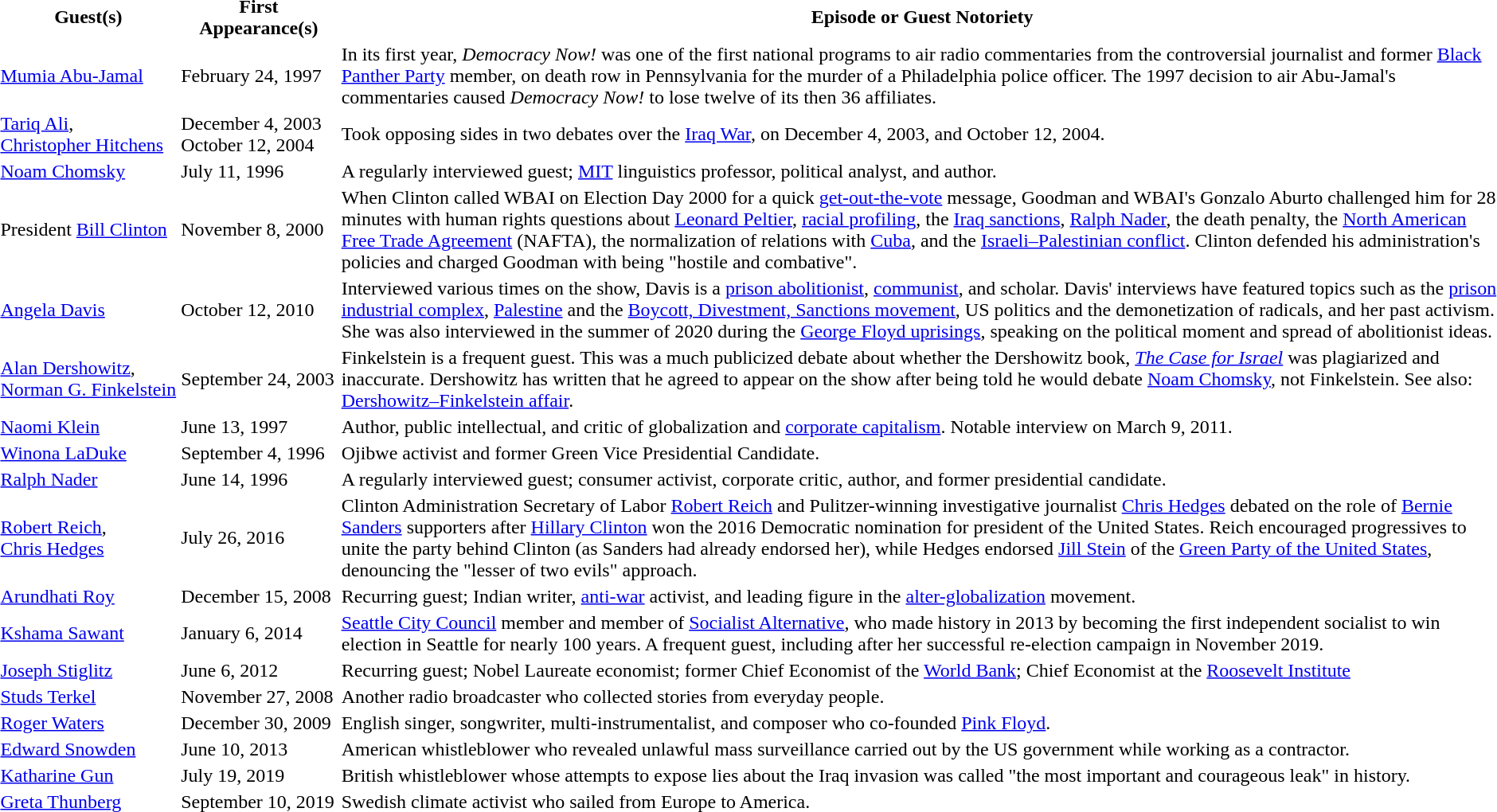<table>
<tr>
<th>Guest(s)</th>
<th>First Appearance(s)</th>
<th>Episode or Guest Notoriety</th>
</tr>
<tr>
<td style="white-space: nowrap;"><a href='#'>Mumia Abu-Jamal</a></td>
<td style="white-space: nowrap;">February 24, 1997</td>
<td>In its first year, <em>Democracy Now!</em> was one of the first national programs to air radio commentaries from the controversial journalist and former <a href='#'>Black Panther Party</a> member, on death row in Pennsylvania for the murder of a Philadelphia police officer. The 1997 decision to air Abu-Jamal's commentaries caused <em>Democracy Now!</em> to lose twelve of its then 36 affiliates.</td>
</tr>
<tr>
<td style="white-space: nowrap;"><a href='#'>Tariq Ali</a>,<br><a href='#'>Christopher Hitchens</a></td>
<td style="white-space: nowrap;">December 4, 2003<br>October 12, 2004</td>
<td>Took opposing sides in two debates over the <a href='#'>Iraq War</a>, on December 4, 2003, and October 12, 2004.</td>
</tr>
<tr>
<td style="white-space: nowrap;"><a href='#'>Noam Chomsky</a></td>
<td style="white-space: nowrap;">July 11, 1996</td>
<td>A regularly interviewed guest; <a href='#'>MIT</a> linguistics professor, political analyst, and author.</td>
</tr>
<tr>
<td style="white-space: nowrap;">President <a href='#'>Bill Clinton</a></td>
<td style="white-space: nowrap;">November 8, 2000</td>
<td>When Clinton called WBAI on Election Day 2000 for a quick <a href='#'>get-out-the-vote</a> message, Goodman and WBAI's Gonzalo Aburto challenged him for 28 minutes with human rights questions about <a href='#'>Leonard Peltier</a>, <a href='#'>racial profiling</a>, the <a href='#'>Iraq sanctions</a>, <a href='#'>Ralph Nader</a>, the death penalty, the <a href='#'>North American Free Trade Agreement</a> (NAFTA), the normalization of relations with <a href='#'>Cuba</a>, and the <a href='#'>Israeli–Palestinian conflict</a>. Clinton defended his administration's policies and charged Goodman with being "hostile and combative".</td>
</tr>
<tr>
<td style="white-space: nowrap;"><a href='#'>Angela Davis</a></td>
<td style="white-space: nowrap;">October 12, 2010</td>
<td>Interviewed various times on the show, Davis is a <a href='#'>prison abolitionist</a>, <a href='#'>communist</a>, and scholar. Davis' interviews have featured topics such as the <a href='#'>prison industrial complex</a>, <a href='#'>Palestine</a> and the <a href='#'>Boycott, Divestment, Sanctions movement</a>, US politics and the demonetization of radicals, and her past activism. She was also interviewed in the summer of 2020 during the <a href='#'>George Floyd uprisings</a>, speaking on the political moment and spread of abolitionist ideas.</td>
</tr>
<tr>
<td style="white-space: nowrap;"><a href='#'>Alan Dershowitz</a>,<br><a href='#'>Norman G. Finkelstein</a></td>
<td style="white-space: nowrap;">September 24, 2003</td>
<td>Finkelstein is a frequent guest. This was a much publicized debate about whether the Dershowitz book, <em><a href='#'>The Case for Israel</a></em> was plagiarized and inaccurate. Dershowitz has written that he agreed to appear on the show after being told he would debate <a href='#'>Noam Chomsky</a>, not Finkelstein. See also: <a href='#'>Dershowitz–Finkelstein affair</a>.</td>
</tr>
<tr>
<td style="white-space: nowrap;"><a href='#'>Naomi Klein</a></td>
<td style="white-space: nowrap;">June 13, 1997</td>
<td>Author, public intellectual, and critic of globalization and <a href='#'>corporate capitalism</a>. Notable interview on March 9, 2011.</td>
</tr>
<tr>
<td style="white-space: nowrap;"><a href='#'>Winona LaDuke</a></td>
<td style="white-space: nowrap;">September 4, 1996</td>
<td>Ojibwe activist and former Green Vice Presidential Candidate.</td>
</tr>
<tr>
<td style="white-space: nowrap;"><a href='#'>Ralph Nader</a></td>
<td style="white-space: nowrap;">June 14, 1996</td>
<td>A regularly interviewed guest; consumer activist, corporate critic, author, and former presidential candidate.</td>
</tr>
<tr>
<td style="white-space: nowrap;"><a href='#'>Robert Reich</a>,<br><a href='#'>Chris Hedges</a></td>
<td style="white-space: nowrap;">July 26, 2016</td>
<td>Clinton Administration Secretary of Labor <a href='#'>Robert Reich</a> and Pulitzer-winning investigative journalist <a href='#'>Chris Hedges</a> debated on the role of <a href='#'>Bernie Sanders</a> supporters after <a href='#'>Hillary Clinton</a> won the 2016 Democratic nomination for president of the United States. Reich encouraged progressives to unite the party behind Clinton (as Sanders had already endorsed her), while Hedges endorsed <a href='#'>Jill Stein</a> of the <a href='#'>Green Party of the United States</a>, denouncing the "lesser of two evils" approach.</td>
</tr>
<tr>
<td style="white-space: nowrap;"><a href='#'>Arundhati Roy</a></td>
<td style="white-space: nowrap;">December 15, 2008</td>
<td>Recurring guest; Indian writer, <a href='#'>anti-war</a> activist, and leading figure in the <a href='#'>alter-globalization</a> movement.</td>
</tr>
<tr>
<td style="white-space: nowrap;"><a href='#'>Kshama Sawant</a></td>
<td style="white-space: nowrap;">January 6, 2014</td>
<td><a href='#'>Seattle City Council</a> member and member of <a href='#'>Socialist Alternative</a>, who made history in 2013 by becoming the first independent socialist to win election in Seattle for nearly 100 years. A frequent guest, including after her successful re-election campaign in November 2019.</td>
</tr>
<tr>
<td style="white-space: nowrap;"><a href='#'>Joseph Stiglitz</a></td>
<td style="white-space: nowrap;">June 6, 2012</td>
<td>Recurring guest; Nobel Laureate economist; former Chief Economist of the <a href='#'>World Bank</a>; Chief Economist at the <a href='#'>Roosevelt Institute</a></td>
</tr>
<tr>
<td style="white-space: nowrap;"><a href='#'>Studs Terkel</a></td>
<td style="white-space: nowrap;">November 27, 2008</td>
<td>Another radio broadcaster who collected stories from everyday people.</td>
</tr>
<tr>
<td style="white-space: nowrap;"><a href='#'>Roger Waters</a></td>
<td style="white-space: nowrap;">December 30, 2009</td>
<td>English singer, songwriter, multi-instrumentalist, and composer who co-founded <a href='#'>Pink Floyd</a>.</td>
</tr>
<tr>
<td style="white-space: nowrap;"><a href='#'>Edward Snowden</a></td>
<td style="white-space: nowrap;">June 10, 2013</td>
<td>American whistleblower who revealed unlawful mass surveillance carried out by the US government while working as a contractor.</td>
</tr>
<tr>
<td style="white-space: nowrap;"><a href='#'>Katharine Gun</a></td>
<td style="white-space: nowrap;">July 19, 2019</td>
<td>British whistleblower whose attempts to expose lies about the Iraq invasion was called "the most important and courageous leak" in history.</td>
</tr>
<tr>
<td style="white-space: nowrap;"><a href='#'>Greta Thunberg</a></td>
<td style="white-space: nowrap;">September 10, 2019</td>
<td>Swedish climate activist who sailed from Europe to America.</td>
</tr>
</table>
